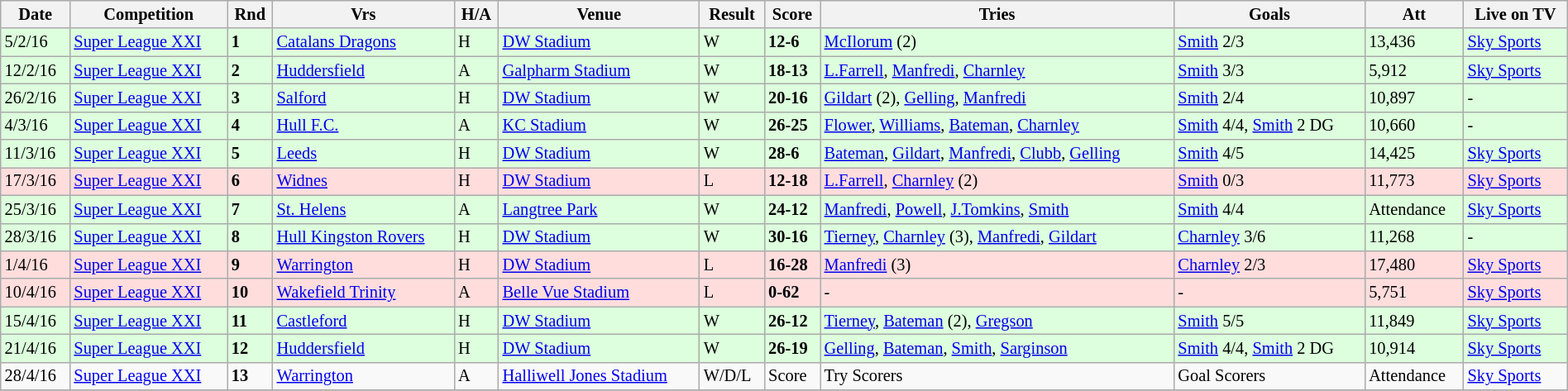<table class="wikitable" style="font-size:85%;" width="100%">
<tr>
<th>Date</th>
<th>Competition</th>
<th>Rnd</th>
<th>Vrs</th>
<th>H/A</th>
<th>Venue</th>
<th>Result</th>
<th>Score</th>
<th>Tries</th>
<th>Goals</th>
<th>Att</th>
<th>Live on TV</th>
</tr>
<tr style="background:#ddffdd;" width=20 | >
<td>5/2/16</td>
<td><a href='#'>Super League XXI</a></td>
<td><strong>1</strong></td>
<td><a href='#'>Catalans Dragons</a></td>
<td>H</td>
<td><a href='#'>DW Stadium</a></td>
<td>W</td>
<td><strong>12-6</strong></td>
<td><a href='#'>McIlorum</a> (2)</td>
<td><a href='#'>Smith</a> 2/3</td>
<td>13,436</td>
<td><a href='#'>Sky Sports</a></td>
</tr>
<tr style="background:#ddffdd;" width=20 | >
<td>12/2/16</td>
<td><a href='#'>Super League XXI</a></td>
<td><strong>2</strong></td>
<td><a href='#'>Huddersfield</a></td>
<td>A</td>
<td><a href='#'>Galpharm Stadium</a></td>
<td>W</td>
<td><strong>18-13</strong></td>
<td><a href='#'>L.Farrell</a>, <a href='#'>Manfredi</a>, <a href='#'>Charnley</a></td>
<td><a href='#'>Smith</a> 3/3</td>
<td>5,912</td>
<td><a href='#'>Sky Sports</a></td>
</tr>
<tr style="background:#ddffdd;" width=20 | >
<td>26/2/16</td>
<td><a href='#'>Super League XXI</a></td>
<td><strong>3</strong></td>
<td><a href='#'>Salford</a></td>
<td>H</td>
<td><a href='#'>DW Stadium</a></td>
<td>W</td>
<td><strong>20-16</strong></td>
<td><a href='#'>Gildart</a> (2), <a href='#'>Gelling</a>, <a href='#'>Manfredi</a></td>
<td><a href='#'>Smith</a> 2/4</td>
<td>10,897</td>
<td>-</td>
</tr>
<tr style="background:#ddffdd;" width=20 | >
<td>4/3/16</td>
<td><a href='#'>Super League XXI</a></td>
<td><strong>4</strong></td>
<td><a href='#'>Hull F.C.</a></td>
<td>A</td>
<td><a href='#'>KC Stadium</a></td>
<td>W</td>
<td><strong>26-25</strong></td>
<td><a href='#'>Flower</a>, <a href='#'>Williams</a>, <a href='#'>Bateman</a>, <a href='#'>Charnley</a></td>
<td><a href='#'>Smith</a> 4/4, <a href='#'>Smith</a> 2 DG</td>
<td>10,660</td>
<td>-</td>
</tr>
<tr style="background:#ddffdd;" width=20 | >
<td>11/3/16</td>
<td><a href='#'>Super League XXI</a></td>
<td><strong>5</strong></td>
<td><a href='#'>Leeds</a></td>
<td>H</td>
<td><a href='#'>DW Stadium</a></td>
<td>W</td>
<td><strong>28-6</strong></td>
<td><a href='#'>Bateman</a>, <a href='#'>Gildart</a>, <a href='#'>Manfredi</a>, <a href='#'>Clubb</a>, <a href='#'>Gelling</a></td>
<td><a href='#'>Smith</a> 4/5</td>
<td>14,425</td>
<td><a href='#'>Sky Sports</a></td>
</tr>
<tr style="background:#ffdddd;" width=20 | >
<td>17/3/16</td>
<td><a href='#'>Super League XXI</a></td>
<td><strong>6</strong></td>
<td><a href='#'>Widnes</a></td>
<td>H</td>
<td><a href='#'>DW Stadium</a></td>
<td>L</td>
<td><strong>12-18</strong></td>
<td><a href='#'>L.Farrell</a>, <a href='#'>Charnley</a> (2)</td>
<td><a href='#'>Smith</a> 0/3</td>
<td>11,773</td>
<td><a href='#'>Sky Sports</a></td>
</tr>
<tr style="background:#ddffdd;" width=20 | >
<td>25/3/16</td>
<td><a href='#'>Super League XXI</a></td>
<td><strong>7</strong></td>
<td><a href='#'>St. Helens</a></td>
<td>A</td>
<td><a href='#'>Langtree Park</a></td>
<td>W</td>
<td><strong>24-12</strong></td>
<td><a href='#'>Manfredi</a>, <a href='#'>Powell</a>, <a href='#'>J.Tomkins</a>, <a href='#'>Smith</a></td>
<td><a href='#'>Smith</a> 4/4</td>
<td>Attendance</td>
<td><a href='#'>Sky Sports</a></td>
</tr>
<tr style="background:#ddffdd;" width=20 | >
<td>28/3/16</td>
<td><a href='#'>Super League XXI</a></td>
<td><strong>8</strong></td>
<td><a href='#'>Hull Kingston Rovers</a></td>
<td>H</td>
<td><a href='#'>DW Stadium</a></td>
<td>W</td>
<td><strong>30-16</strong></td>
<td><a href='#'>Tierney</a>, <a href='#'>Charnley</a> (3), <a href='#'>Manfredi</a>, <a href='#'>Gildart</a></td>
<td><a href='#'>Charnley</a> 3/6</td>
<td>11,268</td>
<td>-</td>
</tr>
<tr style="background:#ffdddd;" width=20 | >
<td>1/4/16</td>
<td><a href='#'>Super League XXI</a></td>
<td><strong>9</strong></td>
<td><a href='#'>Warrington</a></td>
<td>H</td>
<td><a href='#'>DW Stadium</a></td>
<td>L</td>
<td><strong>16-28</strong></td>
<td><a href='#'>Manfredi</a> (3)</td>
<td><a href='#'>Charnley</a> 2/3</td>
<td>17,480</td>
<td><a href='#'>Sky Sports</a></td>
</tr>
<tr style="background:#ffdddd;" width=20 | >
<td>10/4/16</td>
<td><a href='#'>Super League XXI</a></td>
<td><strong>10</strong></td>
<td><a href='#'>Wakefield Trinity</a></td>
<td>A</td>
<td><a href='#'>Belle Vue Stadium</a></td>
<td>L</td>
<td><strong>0-62</strong></td>
<td>-</td>
<td>-</td>
<td>5,751</td>
<td><a href='#'>Sky Sports</a></td>
</tr>
<tr style="background:#ddffdd;" width=20 | >
<td>15/4/16</td>
<td><a href='#'>Super League XXI</a></td>
<td><strong>11</strong></td>
<td><a href='#'>Castleford</a></td>
<td>H</td>
<td><a href='#'>DW Stadium</a></td>
<td>W</td>
<td><strong>26-12</strong></td>
<td><a href='#'>Tierney</a>, <a href='#'>Bateman</a> (2), <a href='#'>Gregson</a></td>
<td><a href='#'>Smith</a> 5/5</td>
<td>11,849</td>
<td><a href='#'>Sky Sports</a></td>
</tr>
<tr style="background:#ddffdd;" width=20 | >
<td>21/4/16</td>
<td><a href='#'>Super League XXI</a></td>
<td><strong>12</strong></td>
<td><a href='#'>Huddersfield</a></td>
<td>H</td>
<td><a href='#'>DW Stadium</a></td>
<td>W</td>
<td><strong>26-19</strong></td>
<td><a href='#'>Gelling</a>, <a href='#'>Bateman</a>, <a href='#'>Smith</a>, <a href='#'>Sarginson</a></td>
<td><a href='#'>Smith</a> 4/4, <a href='#'>Smith</a> 2 DG</td>
<td>10,914</td>
<td><a href='#'>Sky Sports</a></td>
</tr>
<tr>
<td>28/4/16</td>
<td><a href='#'>Super League XXI</a></td>
<td><strong>13</strong></td>
<td><a href='#'>Warrington</a></td>
<td>A</td>
<td><a href='#'>Halliwell Jones Stadium</a></td>
<td>W/D/L</td>
<td>Score</td>
<td>Try Scorers</td>
<td>Goal Scorers</td>
<td>Attendance</td>
<td><a href='#'>Sky Sports</a></td>
</tr>
<tr>
</tr>
</table>
